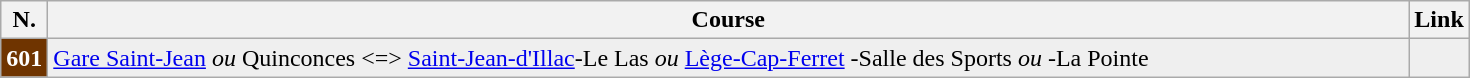<table class="wikitable" style="margin:0.5em auto">
<tr>
<th style="width:5px;">N.</th>
<th style="width:900px;">Course</th>
<th style="width:5px;">Link</th>
</tr>
<tr style="background:#EFEFEF">
<td style="background:#6f3400; text-align:center; color:white;"><strong>601</strong></td>
<td><a href='#'>Gare Saint-Jean</a> <em>ou</em> Quinconces <=>  <a href='#'>Saint-Jean-d'Illac</a>-Le Las <em>ou</em> <a href='#'>Lège-Cap-Ferret</a> -Salle des Sports <em>ou</em> -La Pointe</td>
<td></td>
</tr>
</table>
